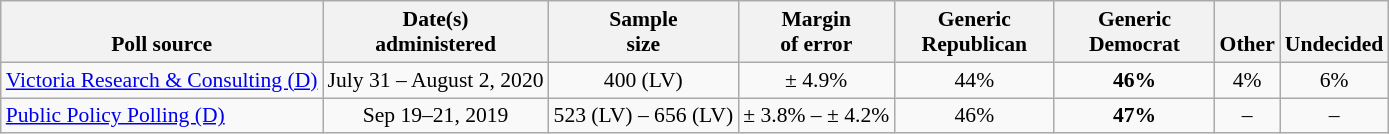<table class="wikitable" style="font-size:90%;text-align:center;">
<tr valign=bottom>
<th>Poll source</th>
<th>Date(s)<br>administered</th>
<th>Sample<br>size</th>
<th>Margin<br>of error</th>
<th style="width:100px;">Generic<br>Republican</th>
<th style="width:100px;">Generic<br>Democrat</th>
<th>Other</th>
<th>Undecided</th>
</tr>
<tr>
<td style="text-align:left;"><a href='#'>Victoria Research & Consulting (D)</a></td>
<td>July 31 – August 2, 2020</td>
<td>400 (LV)</td>
<td>± 4.9%</td>
<td>44%</td>
<td><strong>46%</strong></td>
<td>4%</td>
<td>6%</td>
</tr>
<tr>
<td style="text-align:left;"><a href='#'>Public Policy Polling (D)</a></td>
<td>Sep 19–21, 2019</td>
<td>523 (LV) – 656 (LV)</td>
<td>± 3.8% – ± 4.2%</td>
<td>46%</td>
<td><strong>47%</strong></td>
<td>–</td>
<td>–</td>
</tr>
</table>
